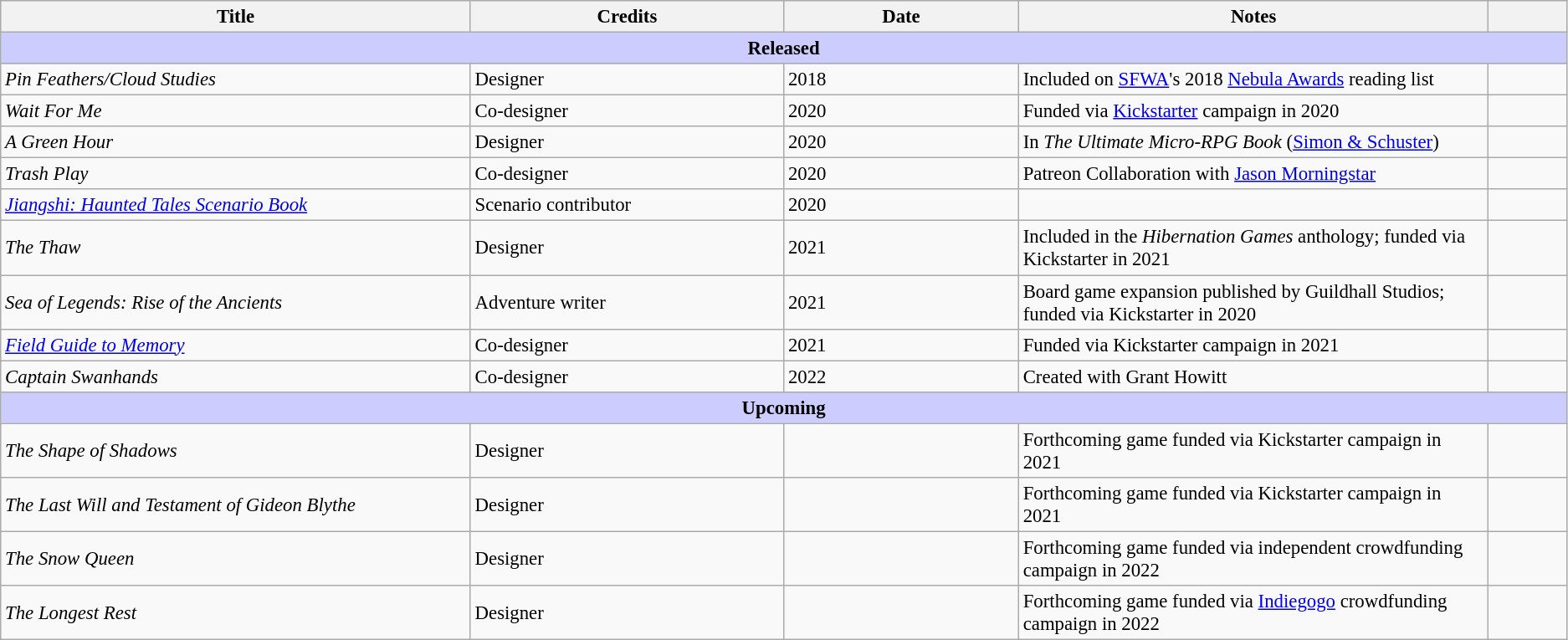<table class="wikitable sortable" style="margins:auto; width=95%; font-size: 95%;">
<tr>
<th width="30%">Title</th>
<th width="20%">Credits</th>
<th width="15%">Date</th>
<th width="30%">Notes</th>
<th width="5%"></th>
</tr>
<tr>
<th colspan="5" style="background-color:#ccccff;">Released</th>
</tr>
<tr>
<td><em>Pin Feathers/Cloud Studies</em></td>
<td>Designer</td>
<td>2018</td>
<td>Included on <a href='#'>SFWA</a>'s 2018 <a href='#'>Nebula Awards</a> reading list</td>
<td></td>
</tr>
<tr>
<td><em>Wait For Me</em></td>
<td>Co-designer</td>
<td>2020</td>
<td>Funded via <a href='#'>Kickstarter</a> campaign in 2020</td>
<td></td>
</tr>
<tr>
<td><em>A Green Hour</em></td>
<td>Designer</td>
<td>2020</td>
<td>In <em>The Ultimate Micro-RPG Book</em> (<a href='#'>Simon & Schuster</a>)</td>
</tr>
<tr>
<td><em>Trash Play</em></td>
<td>Co-designer</td>
<td>2020</td>
<td>Patreon Collaboration with <a href='#'>Jason Morningstar</a></td>
<td> </td>
</tr>
<tr>
<td><em><a href='#'>Jiangshi: Haunted Tales Scenario Book</a></em></td>
<td>Scenario contributor</td>
<td>2020</td>
<td></td>
<td></td>
</tr>
<tr>
<td><em>The Thaw</em></td>
<td>Designer</td>
<td>2021</td>
<td>Included in the <em>Hibernation Games</em> anthology; funded via Kickstarter in 2021</td>
<td></td>
</tr>
<tr>
<td><em>Sea of Legends: Rise of the Ancients</em></td>
<td>Adventure writer</td>
<td>2021</td>
<td>Board game expansion published by Guildhall Studios; funded via Kickstarter in 2020</td>
<td></td>
</tr>
<tr>
<td><em><a href='#'>Field Guide to Memory</a></em></td>
<td>Co-designer</td>
<td>2021</td>
<td>Funded via Kickstarter campaign in 2021</td>
<td></td>
</tr>
<tr>
<td><em>Captain Swanhands</em></td>
<td>Co-designer</td>
<td>2022</td>
<td>Created with Grant Howitt</td>
<td></td>
</tr>
<tr>
<th colspan="5" style="background-color:#ccccff;">Upcoming</th>
</tr>
<tr>
<td><em>The Shape of Shadows</em></td>
<td>Designer</td>
<td></td>
<td>Forthcoming game funded via Kickstarter campaign in 2021</td>
<td></td>
</tr>
<tr>
<td><em>The Last Will and Testament of Gideon Blythe</em></td>
<td>Designer</td>
<td></td>
<td>Forthcoming game funded via Kickstarter campaign in 2021</td>
<td></td>
</tr>
<tr>
<td><em>The Snow Queen</em></td>
<td>Designer</td>
<td></td>
<td>Forthcoming game funded via independent crowdfunding campaign in 2022</td>
<td></td>
</tr>
<tr>
<td><em>The Longest Rest</em></td>
<td>Designer</td>
<td></td>
<td>Forthcoming game funded via <a href='#'>Indiegogo</a> crowdfunding campaign in 2022</td>
<td></td>
</tr>
</table>
